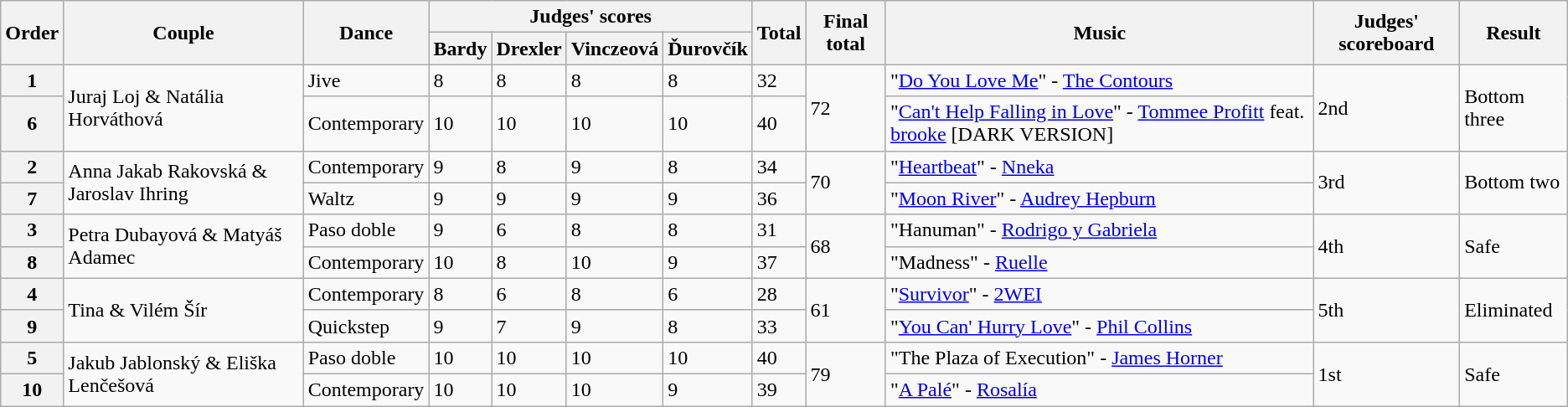<table class="wikitable">
<tr>
<th rowspan="2">Order</th>
<th rowspan="2">Couple</th>
<th rowspan="2">Dance</th>
<th colspan="4">Judges' scores</th>
<th rowspan="2">Total</th>
<th rowspan="2">Final total</th>
<th rowspan="2">Music</th>
<th rowspan="2">Judges' scoreboard</th>
<th rowspan="2">Result</th>
</tr>
<tr>
<th>Bardy</th>
<th>Drexler</th>
<th>Vinczeová</th>
<th>Ďurovčík</th>
</tr>
<tr>
<th>1</th>
<td rowspan="2">Juraj Loj & Natália Horváthová</td>
<td>Jive</td>
<td>8</td>
<td>8</td>
<td>8</td>
<td>8</td>
<td>32</td>
<td rowspan="2">72</td>
<td>"<a href='#'>Do You Love Me</a>" - <a href='#'>The Contours</a></td>
<td rowspan="2">2nd</td>
<td rowspan="2">Bottom three</td>
</tr>
<tr>
<th>6</th>
<td>Contemporary</td>
<td>10</td>
<td>10</td>
<td>10</td>
<td>10</td>
<td>40</td>
<td>"<a href='#'>Can't Help Falling in Love</a>" - <a href='#'>Tommee Profitt</a> feat. <a href='#'>brooke</a> [DARK VERSION]</td>
</tr>
<tr>
<th>2</th>
<td rowspan="2">Anna Jakab Rakovská & Jaroslav Ihring</td>
<td>Contemporary</td>
<td>9</td>
<td>8</td>
<td>9</td>
<td>8</td>
<td>34</td>
<td rowspan="2">70</td>
<td>"<a href='#'>Heartbeat</a>" - <a href='#'>Nneka</a></td>
<td rowspan="2">3rd</td>
<td rowspan="2">Bottom two</td>
</tr>
<tr>
<th>7</th>
<td>Waltz</td>
<td>9</td>
<td>9</td>
<td>9</td>
<td>9</td>
<td>36</td>
<td>"<a href='#'>Moon River</a>" - <a href='#'>Audrey Hepburn</a></td>
</tr>
<tr>
<th>3</th>
<td rowspan="2">Petra Dubayová & Matyáš Adamec</td>
<td>Paso doble</td>
<td>9</td>
<td>6</td>
<td>8</td>
<td>8</td>
<td>31</td>
<td rowspan="2">68</td>
<td>"Hanuman" - <a href='#'>Rodrigo y Gabriela</a></td>
<td rowspan="2">4th</td>
<td rowspan="2">Safe</td>
</tr>
<tr>
<th>8</th>
<td>Contemporary</td>
<td>10</td>
<td>8</td>
<td>10</td>
<td>9</td>
<td>37</td>
<td>"Madness" - <a href='#'>Ruelle</a></td>
</tr>
<tr>
<th>4</th>
<td rowspan="2">Tina & Vilém Šír</td>
<td>Contemporary</td>
<td>8</td>
<td>6</td>
<td>8</td>
<td>6</td>
<td>28</td>
<td rowspan="2">61</td>
<td>"<a href='#'>Survivor</a>" - <a href='#'>2WEI</a></td>
<td rowspan="2">5th</td>
<td rowspan="2">Eliminated</td>
</tr>
<tr>
<th>9</th>
<td>Quickstep</td>
<td>9</td>
<td>7</td>
<td>9</td>
<td>8</td>
<td>33</td>
<td>"<a href='#'>You Can' Hurry Love</a>" - <a href='#'>Phil Collins</a></td>
</tr>
<tr>
<th>5</th>
<td rowspan="2">Jakub Jablonský & Eliška Lenčešová</td>
<td>Paso doble</td>
<td>10</td>
<td>10</td>
<td>10</td>
<td>10</td>
<td>40</td>
<td rowspan="2">79</td>
<td>"The Plaza of Execution" - <a href='#'>James Horner</a></td>
<td rowspan="2">1st</td>
<td rowspan="2">Safe</td>
</tr>
<tr>
<th>10</th>
<td>Contemporary</td>
<td>10</td>
<td>10</td>
<td>10</td>
<td>9</td>
<td>39</td>
<td>"<a href='#'>A Palé</a>" - <a href='#'>Rosalía</a></td>
</tr>
</table>
